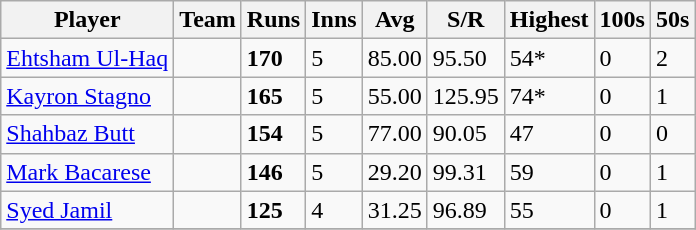<table class="wikitable">
<tr>
<th>Player</th>
<th>Team</th>
<th>Runs</th>
<th>Inns</th>
<th>Avg</th>
<th>S/R</th>
<th>Highest</th>
<th>100s</th>
<th>50s</th>
</tr>
<tr>
<td><a href='#'>Ehtsham Ul-Haq</a></td>
<td></td>
<td><strong>170</strong></td>
<td>5</td>
<td>85.00</td>
<td>95.50</td>
<td>54*</td>
<td>0</td>
<td>2</td>
</tr>
<tr>
<td><a href='#'>Kayron Stagno</a></td>
<td></td>
<td><strong>165</strong></td>
<td>5</td>
<td>55.00</td>
<td>125.95</td>
<td>74*</td>
<td>0</td>
<td>1</td>
</tr>
<tr>
<td><a href='#'>Shahbaz Butt</a></td>
<td></td>
<td><strong>154</strong></td>
<td>5</td>
<td>77.00</td>
<td>90.05</td>
<td>47</td>
<td>0</td>
<td>0</td>
</tr>
<tr>
<td><a href='#'>Mark Bacarese</a></td>
<td></td>
<td><strong>146</strong></td>
<td>5</td>
<td>29.20</td>
<td>99.31</td>
<td>59</td>
<td>0</td>
<td>1</td>
</tr>
<tr>
<td><a href='#'>Syed Jamil</a></td>
<td></td>
<td><strong>125</strong></td>
<td>4</td>
<td>31.25</td>
<td>96.89</td>
<td>55</td>
<td>0</td>
<td>1</td>
</tr>
<tr>
</tr>
</table>
